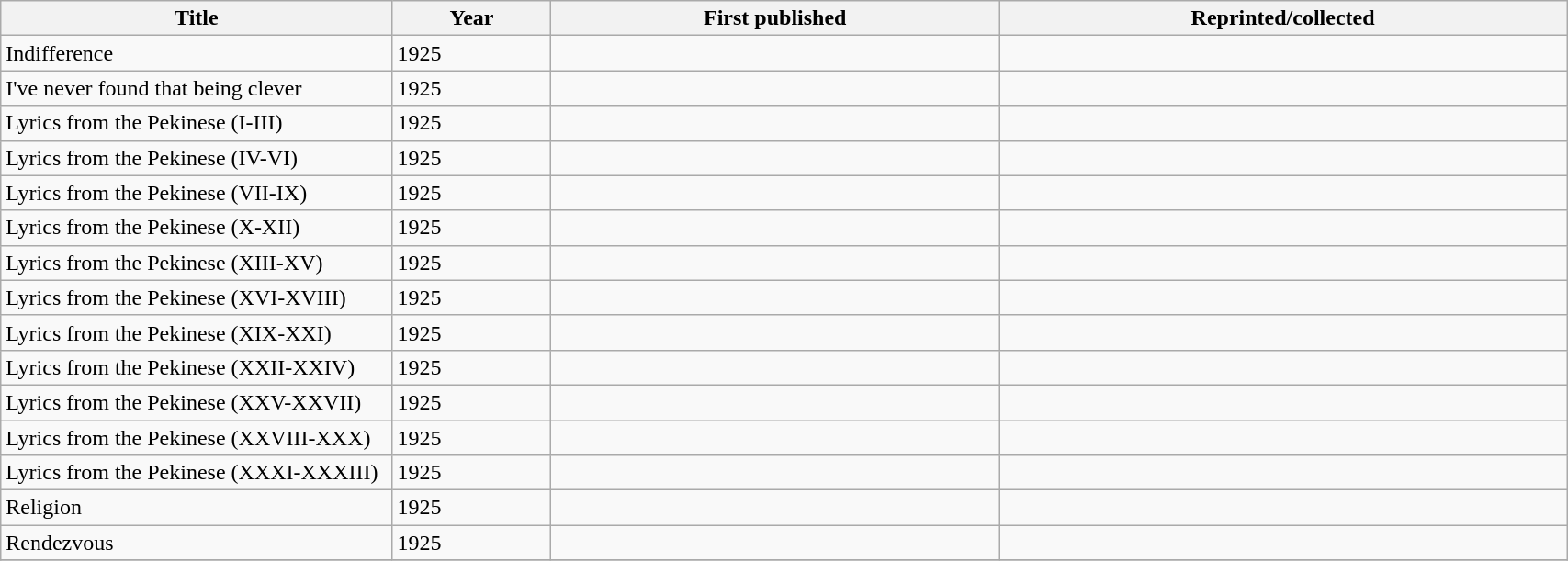<table class='wikitable sortable' width='90%'>
<tr>
<th width=25%>Title</th>
<th>Year</th>
<th>First published</th>
<th>Reprinted/collected</th>
</tr>
<tr>
<td>Indifference</td>
<td>1925</td>
<td></td>
<td></td>
</tr>
<tr>
<td>I've never found that being clever</td>
<td>1925</td>
<td></td>
<td></td>
</tr>
<tr>
<td>Lyrics from the Pekinese (I-III)</td>
<td>1925</td>
<td></td>
<td></td>
</tr>
<tr>
<td>Lyrics from the Pekinese (IV-VI)</td>
<td>1925</td>
<td></td>
<td></td>
</tr>
<tr>
<td>Lyrics from the Pekinese (VII-IX)</td>
<td>1925</td>
<td></td>
<td></td>
</tr>
<tr>
<td>Lyrics from the Pekinese (X-XII)</td>
<td>1925</td>
<td></td>
<td></td>
</tr>
<tr>
<td>Lyrics from the Pekinese (XIII-XV)</td>
<td>1925</td>
<td></td>
<td></td>
</tr>
<tr>
<td>Lyrics from the Pekinese (XVI-XVIII)</td>
<td>1925</td>
<td></td>
<td></td>
</tr>
<tr>
<td>Lyrics from the Pekinese (XIX-XXI)</td>
<td>1925</td>
<td></td>
<td></td>
</tr>
<tr>
<td>Lyrics from the Pekinese (XXII-XXIV)</td>
<td>1925</td>
<td></td>
<td></td>
</tr>
<tr>
<td>Lyrics from the Pekinese (XXV-XXVII)</td>
<td>1925</td>
<td></td>
<td></td>
</tr>
<tr>
<td>Lyrics from the Pekinese (XXVIII-XXX)</td>
<td>1925</td>
<td></td>
<td></td>
</tr>
<tr>
<td>Lyrics from the Pekinese (XXXI-XXXIII)</td>
<td>1925</td>
<td></td>
<td></td>
</tr>
<tr>
<td>Religion</td>
<td>1925</td>
<td></td>
<td></td>
</tr>
<tr>
<td>Rendezvous</td>
<td>1925</td>
<td></td>
<td></td>
</tr>
<tr>
</tr>
</table>
